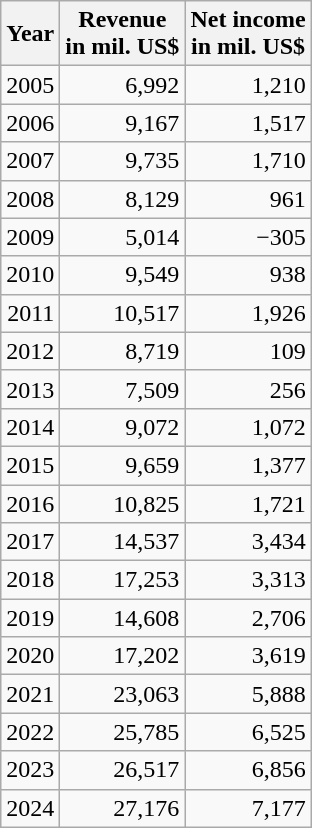<table class="wikitable float-left" style="text-align: right;">
<tr>
<th>Year</th>
<th>Revenue<br>in mil. US$</th>
<th>Net income<br>in mil. US$</th>
</tr>
<tr>
<td>2005</td>
<td>6,992</td>
<td>1,210</td>
</tr>
<tr>
<td>2006</td>
<td>9,167</td>
<td>1,517</td>
</tr>
<tr>
<td>2007</td>
<td>9,735</td>
<td>1,710</td>
</tr>
<tr>
<td>2008</td>
<td>8,129</td>
<td>961</td>
</tr>
<tr>
<td>2009</td>
<td>5,014</td>
<td>−305</td>
</tr>
<tr>
<td>2010</td>
<td>9,549</td>
<td>938</td>
</tr>
<tr>
<td>2011</td>
<td>10,517</td>
<td>1,926</td>
</tr>
<tr>
<td>2012</td>
<td>8,719</td>
<td>109</td>
</tr>
<tr>
<td>2013</td>
<td>7,509</td>
<td>256</td>
</tr>
<tr>
<td>2014</td>
<td>9,072</td>
<td>1,072</td>
</tr>
<tr>
<td>2015</td>
<td>9,659</td>
<td>1,377</td>
</tr>
<tr>
<td>2016</td>
<td>10,825</td>
<td>1,721</td>
</tr>
<tr>
<td>2017</td>
<td>14,537</td>
<td>3,434</td>
</tr>
<tr>
<td>2018</td>
<td>17,253</td>
<td>3,313</td>
</tr>
<tr>
<td>2019</td>
<td>14,608</td>
<td>2,706</td>
</tr>
<tr>
<td>2020</td>
<td>17,202</td>
<td>3,619</td>
</tr>
<tr>
<td>2021</td>
<td>23,063</td>
<td>5,888</td>
</tr>
<tr>
<td>2022</td>
<td>25,785</td>
<td>6,525</td>
</tr>
<tr>
<td>2023</td>
<td>26,517</td>
<td>6,856</td>
</tr>
<tr>
<td>2024</td>
<td>27,176</td>
<td>7,177</td>
</tr>
</table>
